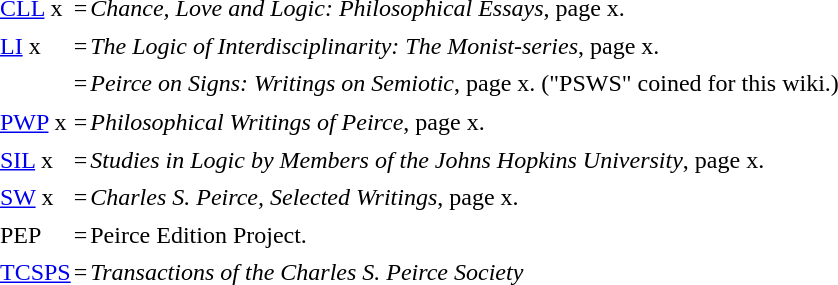<table cellspacing="0" style="margin-left:5px;line-height:145%">
<tr valign="top">
<td><a href='#'>CLL</a> x</td>
<td>=</td>
<td><em>Chance, Love and Logic: Philosophical Essays</em>, page x.</td>
</tr>
<tr valign="top">
<td><a href='#'>LI</a> x</td>
<td>=</td>
<td><em>The Logic of Interdisciplinarity: The Monist-series</em>, page x.</td>
</tr>
<tr valign="top">
<td></td>
<td>=</td>
<td><em>Peirce on Signs: Writings on Semiotic</em>, page x. ("PSWS" coined for this wiki.)</td>
</tr>
<tr valign="top">
<td><a href='#'>PWP</a> x</td>
<td>=</td>
<td><em>Philosophical Writings of Peirce</em>, page x.</td>
</tr>
<tr valign="top">
<td><a href='#'>SIL</a> x</td>
<td>=</td>
<td><em>Studies in Logic by Members of the Johns Hopkins University</em>, page x.</td>
</tr>
<tr valign="top">
<td><a href='#'>SW</a> x</td>
<td>=</td>
<td><em>Charles S. Peirce, Selected Writings</em>, page x.</td>
</tr>
<tr valign="top">
<td>PEP</td>
<td>=</td>
<td>Peirce Edition Project.</td>
</tr>
<tr valign="top">
<td><a href='#'>TCSPS</a></td>
<td>=</td>
<td><em>Transactions of the Charles S. Peirce Society</em></td>
</tr>
</table>
